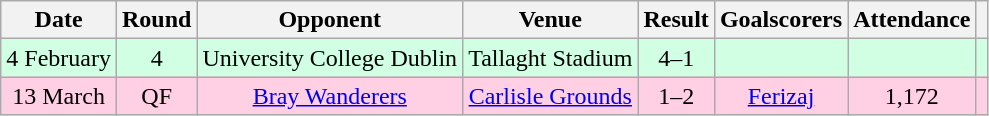<table class="wikitable" Style="text-align: center">
<tr>
<th>Date</th>
<th>Round</th>
<th>Opponent</th>
<th>Venue</th>
<th>Result<br></th>
<th>Goalscorers</th>
<th>Attendance</th>
<th></th>
</tr>
<tr style="background:#d0ffe3">
<td>4 February</td>
<td>4</td>
<td>University College Dublin</td>
<td>Tallaght Stadium</td>
<td>4–1</td>
<td></td>
<td></td>
<td></td>
</tr>
<tr style="background:#ffd0e3">
<td>13 March</td>
<td>QF</td>
<td><a href='#'>Bray Wanderers</a></td>
<td><a href='#'>Carlisle Grounds</a></td>
<td>1–2</td>
<td><a href='#'>Ferizaj</a></td>
<td>1,172</td>
<td></td>
</tr>
</table>
